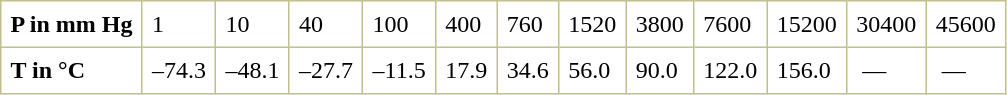<table border="1" cellspacing="0" cellpadding="6" style="margin: 0 0 0 0.5em; background: white; border-collapse: collapse; border-color: #C0C090;">
<tr>
<td><strong>P in mm Hg</strong></td>
<td>1</td>
<td>10</td>
<td>40</td>
<td>100</td>
<td>400</td>
<td>760</td>
<td>1520</td>
<td>3800</td>
<td>7600</td>
<td>15200</td>
<td>30400</td>
<td>45600</td>
</tr>
<tr>
<td><strong>T in °C</strong></td>
<td>–74.3</td>
<td>–48.1</td>
<td>–27.7</td>
<td>–11.5</td>
<td>17.9</td>
<td>34.6</td>
<td>56.0</td>
<td>90.0</td>
<td>122.0</td>
<td>156.0</td>
<td> —</td>
<td> —</td>
</tr>
</table>
